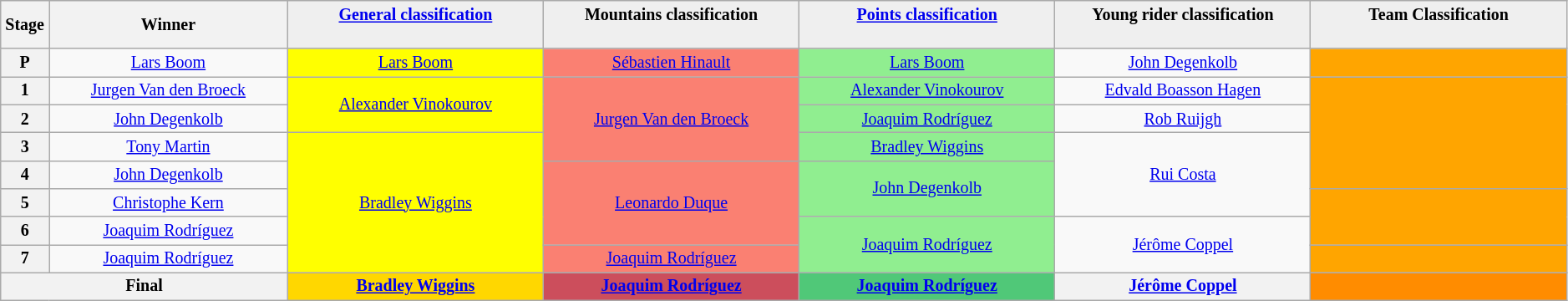<table class="wikitable" style="text-align: center; font-size:smaller;">
<tr style="background-color: #efefef;">
<th width="1%">Stage</th>
<th width="14%">Winner</th>
<th style="background:#EFEFEF;" width="15%"><a href='#'>General classification</a><br><br></th>
<th style="background:#EFEFEF;" width="15%">Mountains classification<br><br></th>
<th style="background:#EFEFEF;" width="15%"><a href='#'>Points classification</a><br><br></th>
<th style="background:#EFEFEF;" width="15%">Young rider classification<br><br></th>
<th style="background:#EFEFEF;" width="15%">Team Classification<br><br></th>
</tr>
<tr>
<th>P</th>
<td><a href='#'>Lars Boom</a></td>
<td style="background:yellow;"><a href='#'>Lars Boom</a></td>
<td style="background:salmon;"><a href='#'>Sébastien Hinault</a></td>
<td style="background:lightgreen;"><a href='#'>Lars Boom</a></td>
<td style="background:offwhite;"><a href='#'>John Degenkolb</a></td>
<td style="background:orange;"></td>
</tr>
<tr>
<th>1</th>
<td><a href='#'>Jurgen Van den Broeck</a></td>
<td style="background:yellow;" rowspan=2><a href='#'>Alexander Vinokourov</a></td>
<td style="background:salmon;" rowspan=3><a href='#'>Jurgen Van den Broeck</a></td>
<td style="background:lightgreen;"><a href='#'>Alexander Vinokourov</a></td>
<td style="background:offwhite;"><a href='#'>Edvald Boasson Hagen</a></td>
<td style="background:orange;" rowspan=4></td>
</tr>
<tr>
<th>2</th>
<td><a href='#'>John Degenkolb</a></td>
<td style="background:lightgreen;"><a href='#'>Joaquim Rodríguez</a></td>
<td style="background:offwhite;"><a href='#'>Rob Ruijgh</a></td>
</tr>
<tr>
<th>3</th>
<td><a href='#'>Tony Martin</a></td>
<td style="background:yellow;" rowspan=5><a href='#'>Bradley Wiggins</a></td>
<td style="background:lightgreen;"><a href='#'>Bradley Wiggins</a></td>
<td style="background:offwhite;" rowspan=3><a href='#'>Rui Costa</a></td>
</tr>
<tr>
<th>4</th>
<td><a href='#'>John Degenkolb</a></td>
<td style="background:salmon;" rowspan=3><a href='#'>Leonardo Duque</a></td>
<td style="background:lightgreen;" rowspan=2><a href='#'>John Degenkolb</a></td>
</tr>
<tr>
<th>5</th>
<td><a href='#'>Christophe Kern</a></td>
<td style="background:orange;" rowspan=2></td>
</tr>
<tr>
<th>6</th>
<td><a href='#'>Joaquim Rodríguez</a></td>
<td style="background:lightgreen;" rowspan=2><a href='#'>Joaquim Rodríguez</a></td>
<td style="background:offwhite;" rowspan=2><a href='#'>Jérôme Coppel</a></td>
</tr>
<tr>
<th>7</th>
<td><a href='#'>Joaquim Rodríguez</a></td>
<td style="background:salmon;"><a href='#'>Joaquim Rodríguez</a></td>
<td style="background:orange;"></td>
</tr>
<tr>
<th colspan=2><strong>Final</strong></th>
<th style="background:gold;"><a href='#'>Bradley Wiggins</a></th>
<th style="background:#CC4E5C;"><a href='#'>Joaquim Rodríguez</a></th>
<th style="background:#50C878;"><a href='#'>Joaquim Rodríguez</a></th>
<th style="background:offwhite;"><a href='#'>Jérôme Coppel</a></th>
<th style="background:#FF8C00;"></th>
</tr>
</table>
